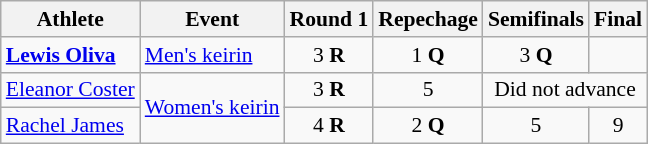<table class="wikitable" style="font-size:90%;">
<tr>
<th>Athlete</th>
<th>Event</th>
<th>Round 1</th>
<th>Repechage</th>
<th>Semifinals</th>
<th>Final</th>
</tr>
<tr align=center>
<td align=left><strong><a href='#'>Lewis Oliva</a></strong></td>
<td align=left><a href='#'>Men's keirin</a></td>
<td>3 <strong>R</strong></td>
<td>1 <strong>Q</strong></td>
<td>3 <strong>Q</strong></td>
<td></td>
</tr>
<tr align=center>
<td align=left><a href='#'>Eleanor Coster</a></td>
<td align=left rowspan=2><a href='#'>Women's keirin</a></td>
<td>3 <strong>R</strong></td>
<td>5</td>
<td colspan=2>Did not advance</td>
</tr>
<tr align=center>
<td align=left><a href='#'>Rachel James</a></td>
<td>4 <strong>R</strong></td>
<td>2 <strong>Q</strong></td>
<td>5</td>
<td>9</td>
</tr>
</table>
